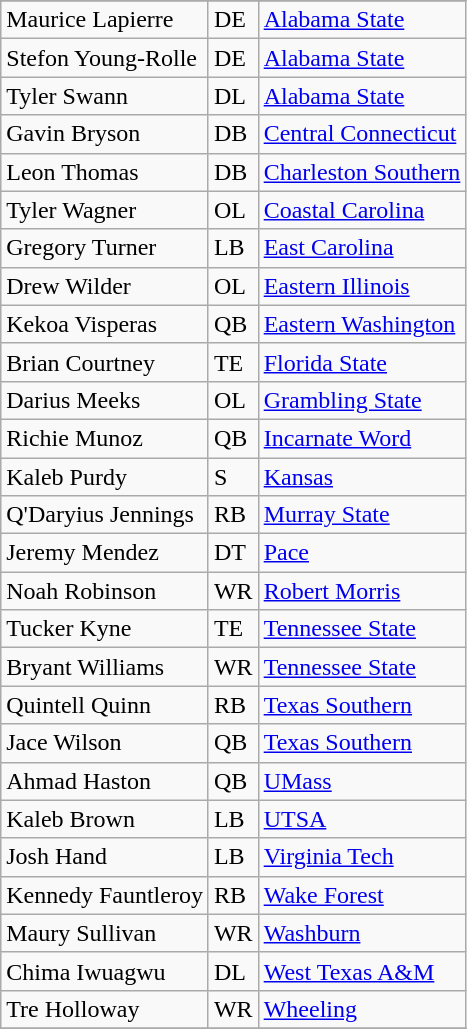<table class="wikitable sortable">
<tr>
</tr>
<tr>
<td>Maurice Lapierre</td>
<td>DE</td>
<td><a href='#'>Alabama State</a></td>
</tr>
<tr>
<td>Stefon Young-Rolle</td>
<td>DE</td>
<td><a href='#'>Alabama State</a></td>
</tr>
<tr>
<td>Tyler Swann</td>
<td>DL</td>
<td><a href='#'>Alabama State</a></td>
</tr>
<tr>
<td>Gavin Bryson</td>
<td>DB</td>
<td><a href='#'>Central Connecticut</a></td>
</tr>
<tr>
<td>Leon Thomas</td>
<td>DB</td>
<td><a href='#'>Charleston Southern</a></td>
</tr>
<tr>
<td>Tyler Wagner</td>
<td>OL</td>
<td><a href='#'>Coastal Carolina</a></td>
</tr>
<tr>
<td>Gregory Turner</td>
<td>LB</td>
<td><a href='#'>East Carolina</a></td>
</tr>
<tr>
<td>Drew Wilder</td>
<td>OL</td>
<td><a href='#'>Eastern Illinois</a></td>
</tr>
<tr>
<td>Kekoa Visperas</td>
<td>QB</td>
<td><a href='#'>Eastern Washington</a></td>
</tr>
<tr>
<td>Brian Courtney</td>
<td>TE</td>
<td><a href='#'>Florida State</a></td>
</tr>
<tr>
<td>Darius Meeks</td>
<td>OL</td>
<td><a href='#'>Grambling State</a></td>
</tr>
<tr>
<td>Richie Munoz</td>
<td>QB</td>
<td><a href='#'>Incarnate Word</a></td>
</tr>
<tr>
<td>Kaleb Purdy</td>
<td>S</td>
<td><a href='#'>Kansas</a></td>
</tr>
<tr>
<td>Q'Daryius Jennings</td>
<td>RB</td>
<td><a href='#'>Murray State</a></td>
</tr>
<tr>
<td>Jeremy Mendez</td>
<td>DT</td>
<td><a href='#'>Pace</a></td>
</tr>
<tr>
<td>Noah Robinson</td>
<td>WR</td>
<td><a href='#'>Robert Morris</a></td>
</tr>
<tr>
<td>Tucker Kyne</td>
<td>TE</td>
<td><a href='#'>Tennessee State</a></td>
</tr>
<tr>
<td>Bryant Williams</td>
<td>WR</td>
<td><a href='#'>Tennessee State</a></td>
</tr>
<tr>
<td>Quintell Quinn</td>
<td>RB</td>
<td><a href='#'>Texas Southern</a></td>
</tr>
<tr>
<td>Jace Wilson</td>
<td>QB</td>
<td><a href='#'>Texas Southern</a></td>
</tr>
<tr>
<td>Ahmad Haston</td>
<td>QB</td>
<td><a href='#'>UMass</a></td>
</tr>
<tr>
<td>Kaleb Brown</td>
<td>LB</td>
<td><a href='#'>UTSA</a></td>
</tr>
<tr>
<td>Josh Hand</td>
<td>LB</td>
<td><a href='#'>Virginia Tech</a></td>
</tr>
<tr>
<td>Kennedy Fauntleroy</td>
<td>RB</td>
<td><a href='#'>Wake Forest</a></td>
</tr>
<tr>
<td>Maury Sullivan</td>
<td>WR</td>
<td><a href='#'>Washburn</a></td>
</tr>
<tr>
<td>Chima Iwuagwu</td>
<td>DL</td>
<td><a href='#'>West Texas A&M</a></td>
</tr>
<tr>
<td>Tre Holloway</td>
<td>WR</td>
<td><a href='#'>Wheeling</a></td>
</tr>
<tr>
</tr>
</table>
